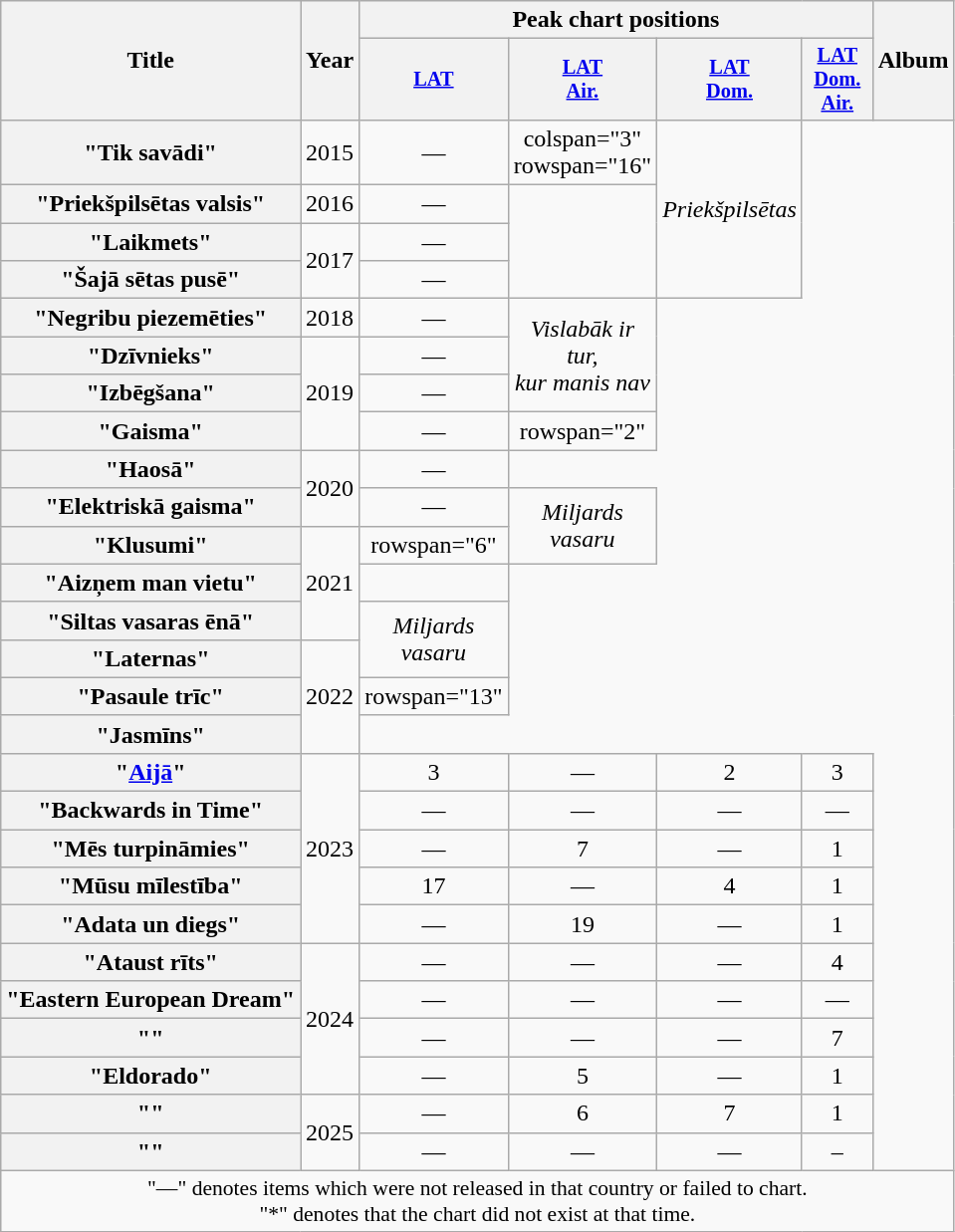<table class="wikitable plainrowheaders" style="text-align:center;">
<tr>
<th scope="col" rowspan="2">Title</th>
<th scope="col" rowspan="2">Year</th>
<th scope="col" colspan="4">Peak chart positions</th>
<th scope="col" rowspan="2">Album</th>
</tr>
<tr>
<th scope="col" style="width:3em;font-size:85%;"><a href='#'>LAT</a><br></th>
<th scope="col" style="width:3em;font-size:85%;"><a href='#'>LAT<br>Air.</a><br></th>
<th scope="col" style="width:3em;font-size:85%;"><a href='#'>LAT<br>Dom.</a><br></th>
<th scope="col" style="width:3em;font-size:85%;"><a href='#'>LAT<br>Dom.<br>Air.</a><br></th>
</tr>
<tr>
<th scope="row">"Tik savādi"</th>
<td>2015</td>
<td>—</td>
<td>colspan="3" rowspan="16" </td>
<td rowspan="4"><em>Priekšpilsētas</em></td>
</tr>
<tr>
<th scope="row">"Priekšpilsētas valsis"</th>
<td>2016</td>
<td>—</td>
</tr>
<tr>
<th scope="row">"Laikmets"</th>
<td rowspan="2">2017</td>
<td>—</td>
</tr>
<tr>
<th scope="row">"Šajā sētas pusē"</th>
<td>—</td>
</tr>
<tr>
<th scope="row">"Negribu piezemēties"</th>
<td>2018</td>
<td>—</td>
<td rowspan="3"><em>Vislabāk ir tur,<br>kur manis nav</em></td>
</tr>
<tr>
<th scope="row">"Dzīvnieks"</th>
<td rowspan="3">2019</td>
<td>—</td>
</tr>
<tr>
<th scope="row">"Izbēgšana"</th>
<td>—</td>
</tr>
<tr>
<th scope="row">"Gaisma"</th>
<td>—</td>
<td>rowspan="2" </td>
</tr>
<tr>
<th scope="row">"Haosā"<br></th>
<td rowspan="2">2020</td>
<td>—</td>
</tr>
<tr>
<th scope="row">"Elektriskā gaisma"</th>
<td>—</td>
<td rowspan="2"><em>Miljards vasaru</em></td>
</tr>
<tr>
<th scope="row">"Klusumi"</th>
<td rowspan="3">2021</td>
<td>rowspan="6" </td>
</tr>
<tr>
<th scope="row">"Aizņem man vietu"<br></th>
<td></td>
</tr>
<tr>
<th scope="row">"Siltas vasaras ēnā"</th>
<td rowspan="2"><em>Miljards vasaru</em></td>
</tr>
<tr>
<th scope="row">"Laternas"</th>
<td rowspan="3">2022</td>
</tr>
<tr>
<th scope="row">"Pasaule trīc"<br></th>
<td>rowspan="13" </td>
</tr>
<tr>
<th scope="row">"Jasmīns"<br></th>
</tr>
<tr>
<th scope="row">"<a href='#'>Aijā</a>"</th>
<td rowspan="5">2023</td>
<td>3</td>
<td>—</td>
<td>2</td>
<td>3</td>
</tr>
<tr>
<th scope="row">"Backwards in Time"</th>
<td>—</td>
<td>—</td>
<td>—</td>
<td>—</td>
</tr>
<tr>
<th scope="row">"Mēs turpināmies"</th>
<td>—</td>
<td>7</td>
<td>—</td>
<td>1</td>
</tr>
<tr>
<th scope="row">"Mūsu mīlestība"</th>
<td>17</td>
<td>—</td>
<td>4</td>
<td>1</td>
</tr>
<tr>
<th scope="row">"Adata un diegs"<br></th>
<td>—</td>
<td>19</td>
<td>—</td>
<td>1</td>
</tr>
<tr>
<th scope="row">"Ataust rīts"<br></th>
<td rowspan="4">2024</td>
<td>—</td>
<td>—</td>
<td>—</td>
<td>4</td>
</tr>
<tr>
<th scope="row">"Eastern European Dream"</th>
<td>—</td>
<td>—</td>
<td>—</td>
<td>—</td>
</tr>
<tr>
<th scope="row">""</th>
<td>—</td>
<td>—</td>
<td>—</td>
<td>7</td>
</tr>
<tr>
<th scope="row">"Eldorado"</th>
<td>—</td>
<td>5</td>
<td>—</td>
<td>1</td>
</tr>
<tr>
<th scope="row">""</th>
<td rowspan="2">2025</td>
<td>—</td>
<td>6</td>
<td>7</td>
<td>1</td>
</tr>
<tr>
<th scope="row">""</th>
<td>—</td>
<td>—</td>
<td>—</td>
<td>–</td>
</tr>
<tr>
<td colspan="7" style="font-size:90%;">"—" denotes items which were not released in that country or failed to chart.<br>"*" denotes that the chart did not exist at that time.</td>
</tr>
</table>
